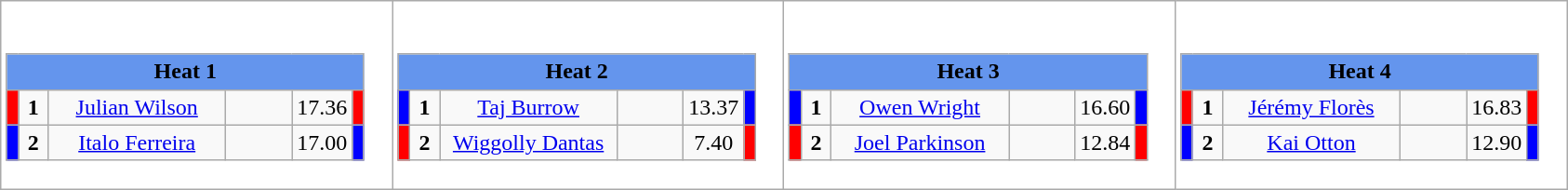<table class="wikitable" style="background:#fff;">
<tr>
<td><div><br><table class="wikitable">
<tr>
<td colspan="6"  style="text-align:center; background:#6495ed;"><strong>Heat 1</strong></td>
</tr>
<tr>
<td style="width:01px; background: #f00;"></td>
<td style="width:14px; text-align:center;"><strong>1</strong></td>
<td style="width:120px; text-align:center;"><a href='#'>Julian Wilson</a></td>
<td style="width:40px; text-align:center;"></td>
<td style="width:20px; text-align:center;">17.36</td>
<td style="width:01px; background: #f00;"></td>
</tr>
<tr>
<td style="width:01px; background: #00f;"></td>
<td style="width:14px; text-align:center;"><strong>2</strong></td>
<td style="width:120px; text-align:center;"><a href='#'>Italo Ferreira</a></td>
<td style="width:40px; text-align:center;"></td>
<td style="width:20px; text-align:center;">17.00</td>
<td style="width:01px; background: #00f;"></td>
</tr>
</table>
</div></td>
<td><div><br><table class="wikitable">
<tr>
<td colspan="6"  style="text-align:center; background:#6495ed;"><strong>Heat 2</strong></td>
</tr>
<tr>
<td style="width:01px; background: #00f;"></td>
<td style="width:14px; text-align:center;"><strong>1</strong></td>
<td style="width:120px; text-align:center;"><a href='#'>Taj Burrow</a></td>
<td style="width:40px; text-align:center;"></td>
<td style="width:20px; text-align:center;">13.37</td>
<td style="width:01px; background: #00f;"></td>
</tr>
<tr>
<td style="width:01px; background: #f00;"></td>
<td style="width:14px; text-align:center;"><strong>2</strong></td>
<td style="width:120px; text-align:center;"><a href='#'>Wiggolly Dantas</a></td>
<td style="width:40px; text-align:center;"></td>
<td style="width:20px; text-align:center;">7.40</td>
<td style="width:01px; background: #f00;"></td>
</tr>
</table>
</div></td>
<td><div><br><table class="wikitable">
<tr>
<td colspan="6"  style="text-align:center; background:#6495ed;"><strong>Heat 3</strong></td>
</tr>
<tr>
<td style="width:01px; background: #00f;"></td>
<td style="width:14px; text-align:center;"><strong>1</strong></td>
<td style="width:120px; text-align:center;"><a href='#'>Owen Wright</a></td>
<td style="width:40px; text-align:center;"></td>
<td style="width:20px; text-align:center;">16.60</td>
<td style="width:01px; background: #00f;"></td>
</tr>
<tr>
<td style="width:01px; background: #f00;"></td>
<td style="width:14px; text-align:center;"><strong>2</strong></td>
<td style="width:120px; text-align:center;"><a href='#'>Joel Parkinson</a></td>
<td style="width:40px; text-align:center;"></td>
<td style="width:20px; text-align:center;">12.84</td>
<td style="width:01px; background: #f00;"></td>
</tr>
</table>
</div></td>
<td><div><br><table class="wikitable">
<tr>
<td colspan="6"  style="text-align:center; background:#6495ed;"><strong>Heat 4</strong></td>
</tr>
<tr>
<td style="width:01px; background: #f00;"></td>
<td style="width:14px; text-align:center;"><strong>1</strong></td>
<td style="width:120px; text-align:center;"><a href='#'>Jérémy Florès</a></td>
<td style="width:40px; text-align:center;"></td>
<td style="width:20px; text-align:center;">16.83</td>
<td style="width:01px; background: #f00;"></td>
</tr>
<tr>
<td style="width:01px; background: #00f;"></td>
<td style="width:14px; text-align:center;"><strong>2</strong></td>
<td style="width:120px; text-align:center;"><a href='#'>Kai Otton</a></td>
<td style="width:40px; text-align:center;"></td>
<td style="width:20px; text-align:center;">12.90</td>
<td style="width:01px; background: #00f;"></td>
</tr>
</table>
</div></td>
</tr>
</table>
